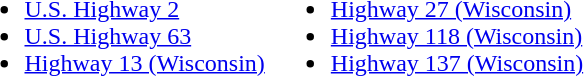<table>
<tr>
<td><br><ul><li> <a href='#'>U.S. Highway 2</a></li><li> <a href='#'>U.S. Highway 63</a></li><li> <a href='#'>Highway 13 (Wisconsin)</a></li></ul></td>
<td><br><ul><li> <a href='#'>Highway 27 (Wisconsin)</a></li><li> <a href='#'>Highway 118 (Wisconsin)</a></li><li> <a href='#'>Highway 137 (Wisconsin)</a></li></ul></td>
</tr>
</table>
